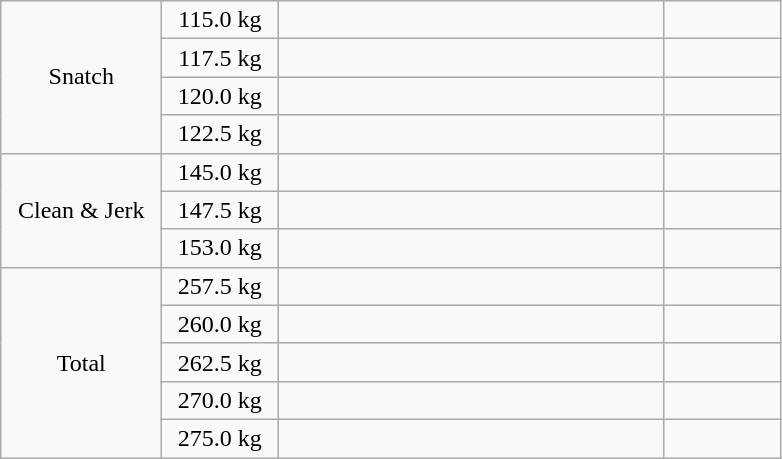<table class = "wikitable" style="text-align:center;">
<tr>
<td width=100 rowspan=4>Snatch</td>
<td width=70>115.0 kg</td>
<td width=250 align=left></td>
<td width=70></td>
</tr>
<tr>
<td>117.5 kg</td>
<td align=left></td>
<td></td>
</tr>
<tr>
<td>120.0 kg</td>
<td align=left></td>
<td></td>
</tr>
<tr>
<td>122.5 kg</td>
<td align=left></td>
<td></td>
</tr>
<tr>
<td rowspan=3>Clean & Jerk</td>
<td>145.0 kg</td>
<td align=left></td>
<td></td>
</tr>
<tr>
<td>147.5 kg</td>
<td align=left></td>
<td></td>
</tr>
<tr>
<td>153.0 kg</td>
<td align=left></td>
<td></td>
</tr>
<tr>
<td rowspan=5>Total</td>
<td>257.5 kg</td>
<td align=left></td>
<td></td>
</tr>
<tr>
<td>260.0 kg</td>
<td align=left></td>
<td></td>
</tr>
<tr>
<td>262.5 kg</td>
<td align=left></td>
<td></td>
</tr>
<tr>
<td>270.0 kg</td>
<td align=left></td>
<td></td>
</tr>
<tr>
<td>275.0 kg</td>
<td align=left></td>
<td></td>
</tr>
</table>
